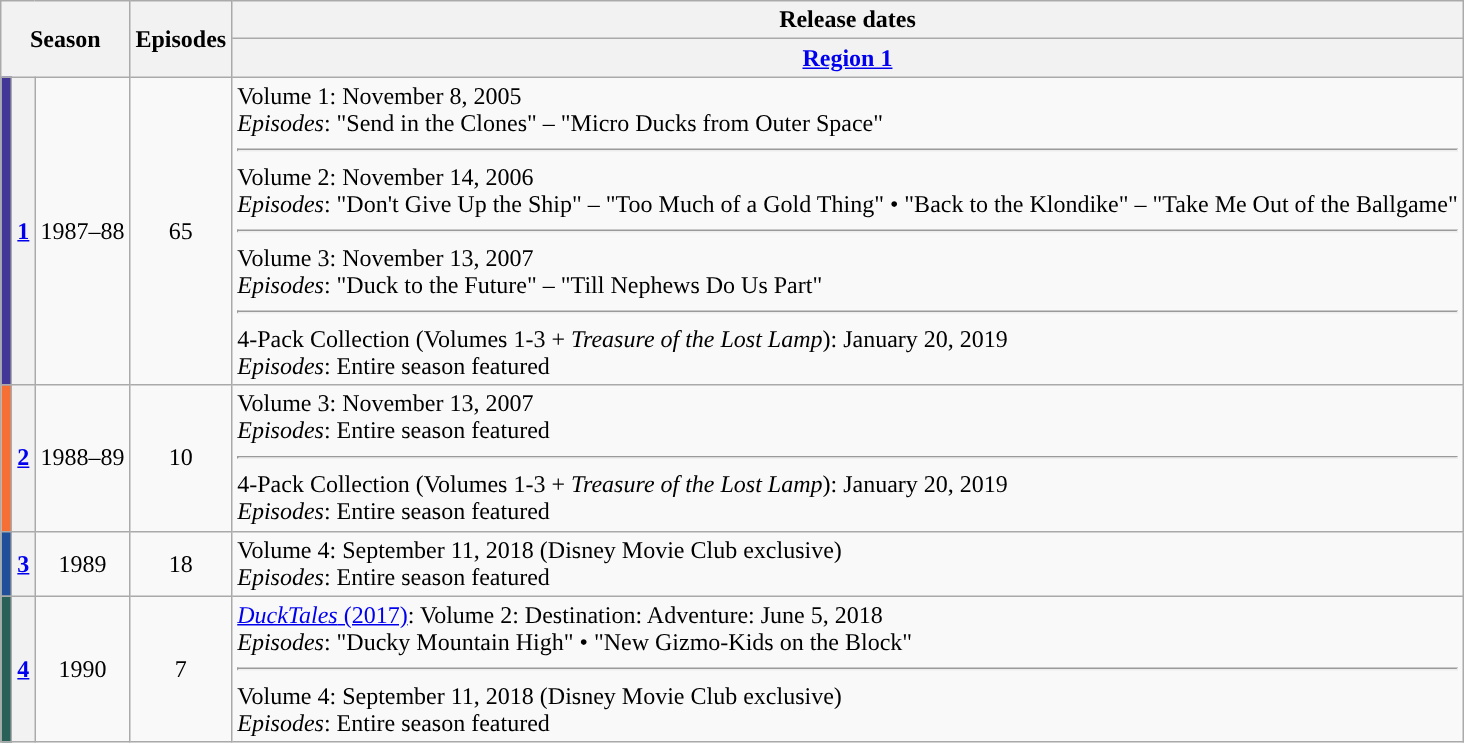<table class="wikitable">
<tr>
<th colspan=3 rowspan=2>Season</th>
<th rowspan=2>Episodes</th>
<th>Release dates</th>
</tr>
<tr>
<th><a href='#'>Region 1</a></th>
</tr>
<tr>
<td style="background:#423797"></td>
<th><a href='#'>1</a></th>
<td style="text-align: center">1987–88</td>
<td style="text-align: center">65</td>
<td>Volume 1: November 8, 2005<br><em>Episodes</em>: "Send in the Clones" – "Micro Ducks from Outer Space"<hr>Volume 2: November 14, 2006<br><em>Episodes</em>: "Don't Give Up the Ship" – "Too Much of a Gold Thing" • "Back to the Klondike" – "Take Me Out of the Ballgame"<hr>Volume 3: November 13, 2007<br><em>Episodes</em>: "Duck to the Future" – "Till Nephews Do Us Part"<hr>4-Pack Collection (Volumes 1-3 + <em>Treasure of the Lost Lamp</em>): January 20, 2019<br><em>Episodes</em>: Entire season featured</td>
</tr>
<tr>
<td style="background:#F67036"></td>
<th><a href='#'>2</a></th>
<td style="text-align: center">1988–89</td>
<td style="text-align: center">10</td>
<td>Volume 3: November 13, 2007<br><em>Episodes</em>: Entire season featured<hr>4-Pack Collection (Volumes 1-3 + <em>Treasure of the Lost Lamp</em>): January 20, 2019<br><em>Episodes</em>: Entire season featured</td>
</tr>
<tr>
<td style="background:#204e99"></td>
<th><a href='#'>3</a></th>
<td style="text-align: center">1989</td>
<td style="text-align: center">18</td>
<td>Volume 4: September 11, 2018 (Disney Movie Club exclusive)<br><em>Episodes</em>: Entire season featured</td>
</tr>
<tr>
<td style="background:#296159"></td>
<th><a href='#'>4</a></th>
<td style="text-align: center">1990</td>
<td style="text-align: center">7</td>
<td><a href='#'><em>DuckTales</em> (2017)</a>: Volume 2: Destination: Adventure: June 5, 2018<br><em>Episodes</em>: "Ducky Mountain High" • "New Gizmo-Kids on the Block"<hr>Volume 4: September 11, 2018 (Disney Movie Club exclusive)<br><em>Episodes</em>: Entire season featured</td>
</tr>
</table>
